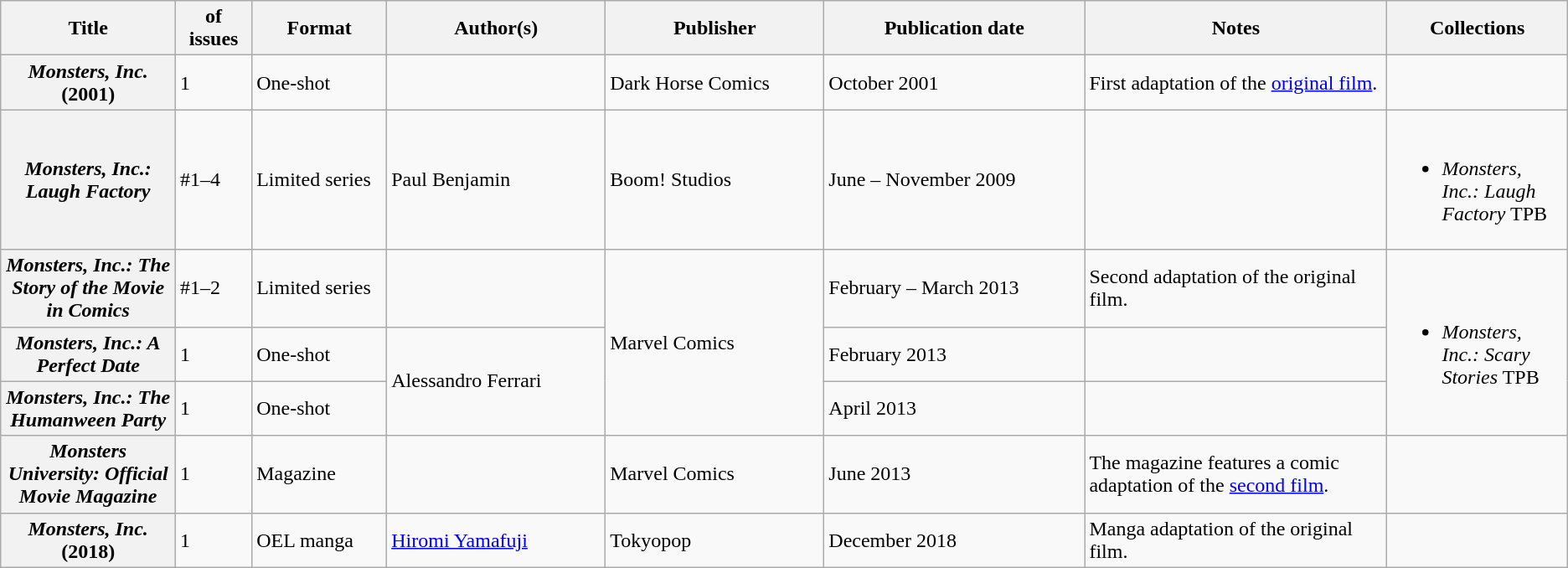<table class="wikitable">
<tr>
<th>Title</th>
<th style="width:40pt"> of issues</th>
<th style="width:75pt">Format</th>
<th style="width:125pt">Author(s)</th>
<th style="width:125pt">Publisher</th>
<th style="width:150pt">Publication date</th>
<th style="width:175pt">Notes</th>
<th>Collections</th>
</tr>
<tr>
<th><em>Monsters, Inc.</em> (2001)</th>
<td>1</td>
<td>One-shot</td>
<td></td>
<td>Dark Horse Comics</td>
<td>October 2001</td>
<td>First adaptation of the <a href='#'>original film</a>.</td>
<td></td>
</tr>
<tr>
<th><em>Monsters, Inc.: Laugh Factory</em></th>
<td>#1–4</td>
<td>Limited series</td>
<td>Paul Benjamin</td>
<td>Boom! Studios</td>
<td>June – November 2009</td>
<td></td>
<td><br><ul><li><em>Monsters, Inc.: Laugh Factory</em> TPB</li></ul></td>
</tr>
<tr>
<th><em>Monsters, Inc.: The Story of the Movie in Comics</em></th>
<td>#1–2</td>
<td>Limited series</td>
<td></td>
<td rowspan="3">Marvel Comics</td>
<td>February – March 2013</td>
<td>Second adaptation of the original film.</td>
<td rowspan="3"><br><ul><li><em>Monsters, Inc.: Scary Stories</em> TPB</li></ul></td>
</tr>
<tr>
<th><em>Monsters, Inc.: A Perfect Date</em></th>
<td>1</td>
<td>One-shot</td>
<td rowspan="2">Alessandro Ferrari</td>
<td>February 2013</td>
<td></td>
</tr>
<tr>
<th><em>Monsters, Inc.: The Humanween Party</em></th>
<td>1</td>
<td>One-shot</td>
<td>April 2013</td>
<td></td>
</tr>
<tr>
<th><em>Monsters University: Official Movie Magazine</em></th>
<td>1</td>
<td>Magazine</td>
<td></td>
<td>Marvel Comics</td>
<td>June 2013</td>
<td>The magazine features a comic adaptation of the <a href='#'>second film</a>.</td>
<td></td>
</tr>
<tr>
<th><em>Monsters, Inc.</em> (2018)</th>
<td>1</td>
<td>OEL manga</td>
<td><a href='#'>Hiromi Yamafuji</a></td>
<td>Tokyopop</td>
<td>December 2018</td>
<td>Manga adaptation of the original film.</td>
<td></td>
</tr>
</table>
